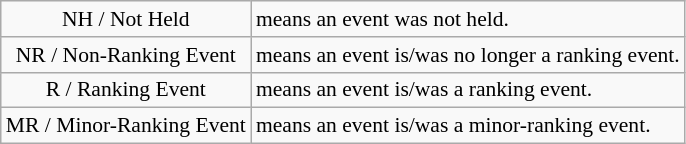<table class="wikitable" style="font-size:90%">
<tr>
<td style="text-align:center; colour:#555555;" colspan="4">NH / Not Held</td>
<td>means an event was not held.</td>
</tr>
<tr>
<td style="text-align:center; colour:#555555;" colspan="4">NR / Non-Ranking Event</td>
<td>means an event is/was no longer a ranking event.</td>
</tr>
<tr>
<td style="text-align:center; colour:#555555;" colspan="4">R / Ranking Event</td>
<td>means an event is/was a ranking event.</td>
</tr>
<tr>
<td style="text-align:center; colour:#555555;" colspan="4">MR / Minor-Ranking Event</td>
<td>means an event is/was a minor-ranking event.</td>
</tr>
</table>
